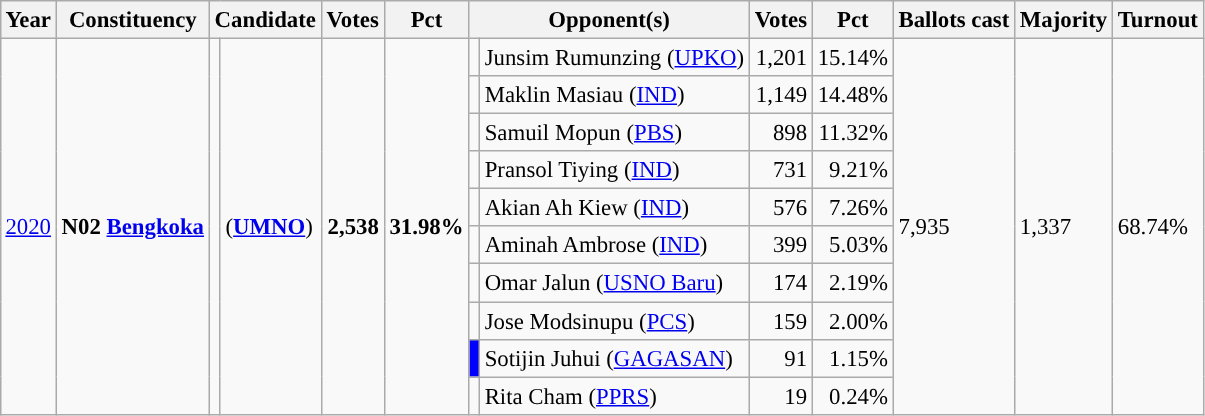<table class="wikitable" style="margin:0.5em ; font-size:95%">
<tr>
<th>Year</th>
<th>Constituency</th>
<th colspan=2>Candidate</th>
<th>Votes</th>
<th>Pct</th>
<th colspan=2>Opponent(s)</th>
<th>Votes</th>
<th>Pct</th>
<th>Ballots cast</th>
<th>Majority</th>
<th>Turnout</th>
</tr>
<tr>
<td rowspan=10><a href='#'>2020</a></td>
<td rowspan=10><strong>N02 <a href='#'>Bengkoka</a></strong></td>
<td rowspan=10 ></td>
<td rowspan=10> (<a href='#'><strong>UMNO</strong></a>)</td>
<td rowspan=10 align="right"><strong>2,538</strong></td>
<td rowspan=10><strong>31.98%</strong></td>
<td></td>
<td>Junsim Rumunzing (<a href='#'>UPKO</a>)</td>
<td align="right">1,201</td>
<td>15.14%</td>
<td rowspan=10>7,935</td>
<td rowspan=10>1,337</td>
<td rowspan=10>68.74%</td>
</tr>
<tr>
<td></td>
<td>Maklin Masiau (<a href='#'>IND</a>)</td>
<td align="right">1,149</td>
<td>14.48%</td>
</tr>
<tr>
<td></td>
<td>Samuil Mopun (<a href='#'>PBS</a>)</td>
<td align="right">898</td>
<td align="right">11.32%</td>
</tr>
<tr>
<td></td>
<td>Pransol Tiying (<a href='#'>IND</a>)</td>
<td align="right">731</td>
<td align="right">9.21%</td>
</tr>
<tr>
<td></td>
<td>Akian Ah Kiew (<a href='#'>IND</a>)</td>
<td align="right">576</td>
<td align="right">7.26%</td>
</tr>
<tr>
<td></td>
<td>Aminah Ambrose (<a href='#'>IND</a>)</td>
<td align="right">399</td>
<td align="right">5.03%</td>
</tr>
<tr>
<td bgcolor=></td>
<td>Omar Jalun (<a href='#'>USNO Baru</a>)</td>
<td align="right">174</td>
<td align="right">2.19%</td>
</tr>
<tr>
<td></td>
<td>Jose Modsinupu (<a href='#'>PCS</a>)</td>
<td align="right">159</td>
<td align="right">2.00%</td>
</tr>
<tr>
<td bgcolor=blue></td>
<td>Sotijin Juhui (<a href='#'>GAGASAN</a>)</td>
<td align="right">91</td>
<td align="right">1.15%</td>
</tr>
<tr>
<td></td>
<td>Rita Cham (<a href='#'>PPRS</a>)</td>
<td align="right">19</td>
<td align="right">0.24%</td>
</tr>
</table>
